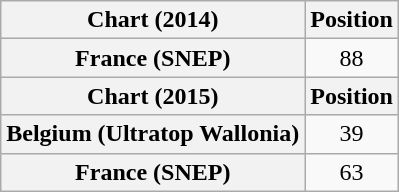<table class="wikitable plainrowheaders" style="text-align:center">
<tr>
<th scope="col">Chart (2014)</th>
<th scope="col">Position</th>
</tr>
<tr>
<th scope="row">France (SNEP)</th>
<td>88</td>
</tr>
<tr>
<th scope="col">Chart (2015)</th>
<th scope="col">Position</th>
</tr>
<tr>
<th scope="row">Belgium (Ultratop Wallonia)</th>
<td>39</td>
</tr>
<tr>
<th scope="row">France (SNEP)</th>
<td>63</td>
</tr>
</table>
